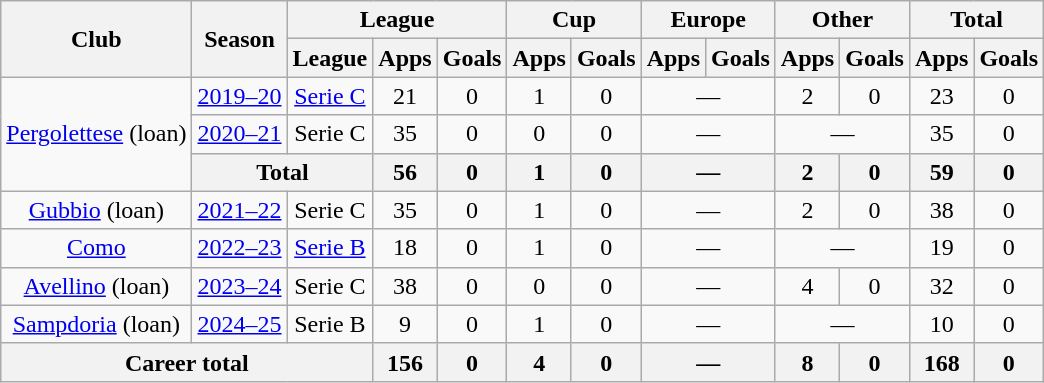<table class="wikitable" style="text-align:center">
<tr>
<th rowspan="2">Club</th>
<th rowspan="2">Season</th>
<th colspan="3">League</th>
<th colspan="2">Cup</th>
<th colspan="2">Europe</th>
<th colspan="2">Other</th>
<th colspan="2">Total</th>
</tr>
<tr>
<th>League</th>
<th>Apps</th>
<th>Goals</th>
<th>Apps</th>
<th>Goals</th>
<th>Apps</th>
<th>Goals</th>
<th>Apps</th>
<th>Goals</th>
<th>Apps</th>
<th>Goals</th>
</tr>
<tr>
<td rowspan="3"><a href='#'>Pergolettese</a> (loan)</td>
<td><a href='#'>2019–20</a></td>
<td><a href='#'>Serie C</a></td>
<td>21</td>
<td>0</td>
<td>1</td>
<td>0</td>
<td colspan="2">—</td>
<td>2</td>
<td>0</td>
<td>23</td>
<td>0</td>
</tr>
<tr>
<td><a href='#'>2020–21</a></td>
<td>Serie C</td>
<td>35</td>
<td>0</td>
<td>0</td>
<td>0</td>
<td colspan="2">—</td>
<td colspan="2">—</td>
<td>35</td>
<td>0</td>
</tr>
<tr>
<th colspan="2">Total</th>
<th>56</th>
<th>0</th>
<th>1</th>
<th>0</th>
<th colspan="2">—</th>
<th>2</th>
<th>0</th>
<th>59</th>
<th>0</th>
</tr>
<tr>
<td><a href='#'>Gubbio</a> (loan)</td>
<td><a href='#'>2021–22</a></td>
<td>Serie C</td>
<td>35</td>
<td>0</td>
<td>1</td>
<td>0</td>
<td colspan="2">—</td>
<td>2</td>
<td>0</td>
<td>38</td>
<td>0</td>
</tr>
<tr>
<td><a href='#'>Como</a></td>
<td><a href='#'>2022–23</a></td>
<td><a href='#'>Serie B</a></td>
<td>18</td>
<td>0</td>
<td>1</td>
<td>0</td>
<td colspan="2">—</td>
<td colspan="2">—</td>
<td>19</td>
<td>0</td>
</tr>
<tr>
<td><a href='#'>Avellino</a> (loan)</td>
<td><a href='#'>2023–24</a></td>
<td>Serie C</td>
<td>38</td>
<td>0</td>
<td>0</td>
<td>0</td>
<td colspan="2">—</td>
<td>4</td>
<td>0</td>
<td>32</td>
<td>0</td>
</tr>
<tr>
<td><a href='#'>Sampdoria</a> (loan)</td>
<td><a href='#'>2024–25</a></td>
<td>Serie B</td>
<td>9</td>
<td>0</td>
<td>1</td>
<td>0</td>
<td colspan="2">—</td>
<td colspan="2">—</td>
<td>10</td>
<td>0</td>
</tr>
<tr>
<th colspan="3">Career total</th>
<th>156</th>
<th>0</th>
<th>4</th>
<th>0</th>
<th colspan="2">—</th>
<th>8</th>
<th>0</th>
<th>168</th>
<th>0</th>
</tr>
</table>
